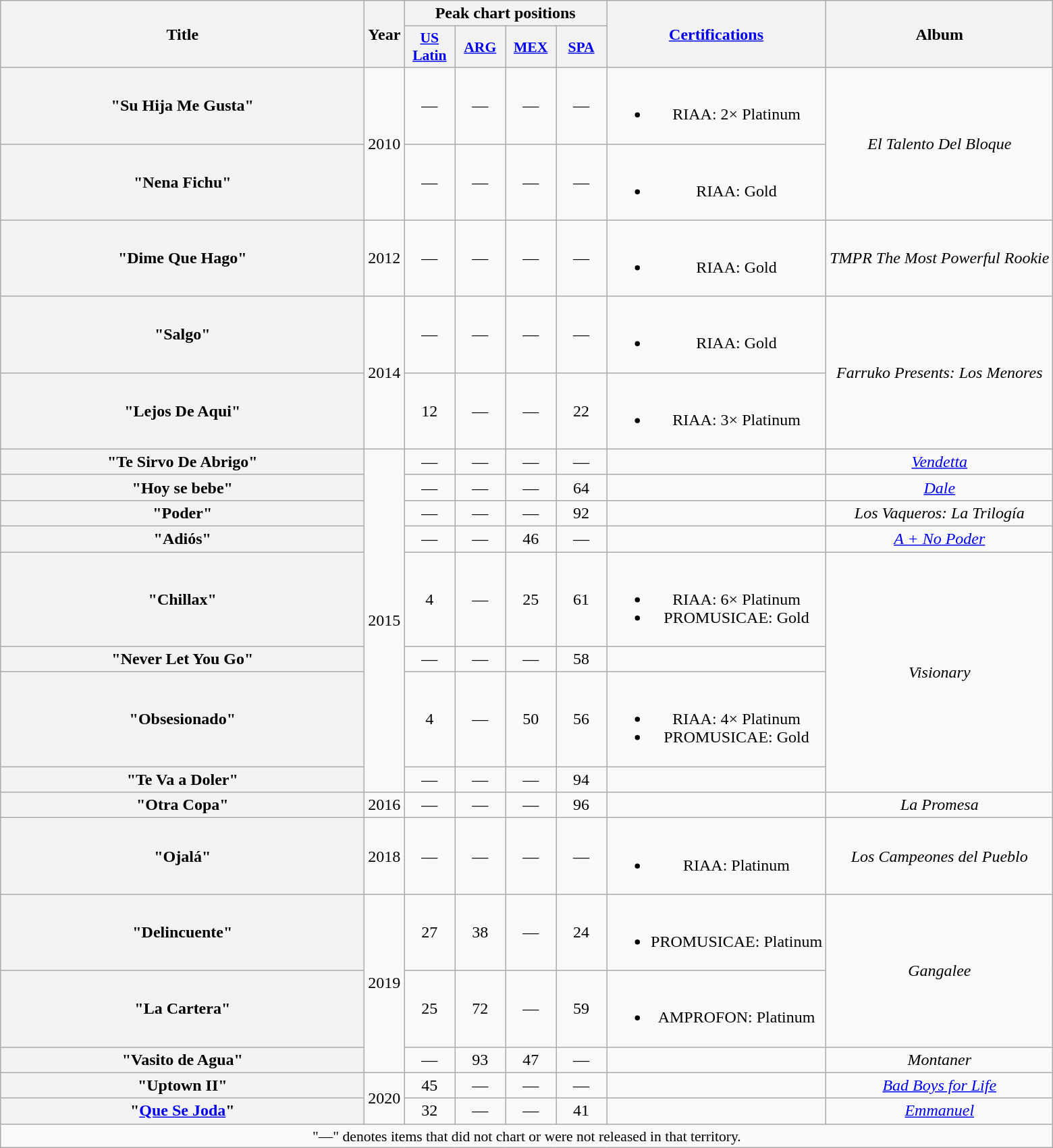<table class="wikitable plainrowheaders" style="text-align:center;" border="1">
<tr>
<th scope="col" rowspan=2 style="width:22em;">Title</th>
<th scope="col" rowspan=2>Year</th>
<th scope="col" colspan=4>Peak chart positions</th>
<th scope="col" rowspan=2><a href='#'>Certifications</a></th>
<th scope="col" rowspan=2>Album</th>
</tr>
<tr>
<th scope="col" style="width:3em;font-size:90%;"><a href='#'>US <br> Latin</a><br></th>
<th scope="col" style="width:3em;font-size:90%;"><a href='#'>ARG</a><br></th>
<th scope="col" style="width:3em;font-size:90%;"><a href='#'>MEX</a><br></th>
<th scope="col" style="width:3em;font-size:90%;"><a href='#'>SPA</a><br></th>
</tr>
<tr>
<th scope="row">"Su Hija Me Gusta"<br></th>
<td rowspan=2>2010</td>
<td>—</td>
<td>—</td>
<td>—</td>
<td>—</td>
<td><br><ul><li>RIAA: 2× Platinum </li></ul></td>
<td rowspan=2><em>El Talento Del Bloque</em></td>
</tr>
<tr>
<th scope="row">"Nena Fichu"</th>
<td>—</td>
<td>—</td>
<td>—</td>
<td>—</td>
<td><br><ul><li>RIAA: Gold </li></ul></td>
</tr>
<tr>
<th scope="row">"Dime Que Hago"</th>
<td>2012</td>
<td>—</td>
<td>—</td>
<td>—</td>
<td>—</td>
<td><br><ul><li>RIAA: Gold </li></ul></td>
<td><em>TMPR The Most Powerful Rookie</em></td>
</tr>
<tr>
<th scope="row">"Salgo"<br></th>
<td rowspan=2>2014</td>
<td>—</td>
<td>—</td>
<td>—</td>
<td>—</td>
<td><br><ul><li>RIAA: Gold </li></ul></td>
<td rowspan=2><em>Farruko Presents: Los Menores</em></td>
</tr>
<tr>
<th scope="row">"Lejos De Aqui"</th>
<td>12</td>
<td>—</td>
<td>—</td>
<td>22</td>
<td><br><ul><li>RIAA: 3× Platinum </li></ul></td>
</tr>
<tr>
<th scope="row">"Te Sirvo De Abrigo"<br></th>
<td rowspan=8>2015</td>
<td>—</td>
<td>—</td>
<td>—</td>
<td>—</td>
<td></td>
<td><em><a href='#'>Vendetta</a></em></td>
</tr>
<tr>
<th scope="row">"Hoy se bebe"<br></th>
<td>—</td>
<td>—</td>
<td>—</td>
<td>64</td>
<td></td>
<td><em><a href='#'>Dale</a></em></td>
</tr>
<tr>
<th scope="row">"Poder"<br></th>
<td>—</td>
<td>—</td>
<td>—</td>
<td>92</td>
<td></td>
<td><em>Los Vaqueros: La Trilogía</em></td>
</tr>
<tr>
<th scope="row">"Adiós"<br></th>
<td>—</td>
<td>—</td>
<td>46</td>
<td>—</td>
<td></td>
<td><em><a href='#'>A + No Poder</a></em></td>
</tr>
<tr>
<th scope="row">"Chillax"<br></th>
<td>4</td>
<td>—</td>
<td>25</td>
<td>61</td>
<td><br><ul><li>RIAA: 6× Platinum </li><li>PROMUSICAE: Gold</li></ul></td>
<td rowspan=4><em>Visionary</em></td>
</tr>
<tr>
<th scope="row">"Never Let You Go"<br></th>
<td>—</td>
<td>—</td>
<td>—</td>
<td>58</td>
<td></td>
</tr>
<tr>
<th scope="row">"Obsesionado"</th>
<td>4</td>
<td>—</td>
<td>50</td>
<td>56</td>
<td><br><ul><li>RIAA: 4× Platinum </li><li>PROMUSICAE: Gold</li></ul></td>
</tr>
<tr>
<th scope="row">"Te Va a Doler"</th>
<td>—</td>
<td>—</td>
<td>—</td>
<td>94</td>
<td></td>
</tr>
<tr>
<th scope="row">"Otra Copa"<br></th>
<td>2016</td>
<td>—</td>
<td>—</td>
<td>—</td>
<td>96</td>
<td></td>
<td><em>La Promesa</em></td>
</tr>
<tr>
<th scope="row">"Ojalá"<br></th>
<td>2018</td>
<td>—</td>
<td>—</td>
<td>—</td>
<td>—</td>
<td><br><ul><li>RIAA: Platinum </li></ul></td>
<td><em>Los Campeones del Pueblo</em></td>
</tr>
<tr>
<th scope="row">"Delincuente"<br></th>
<td rowspan = 3>2019</td>
<td>27</td>
<td>38</td>
<td>—</td>
<td>24</td>
<td><br><ul><li>PROMUSICAE: Platinum</li></ul></td>
<td rowspan = 2><em>Gangalee</em></td>
</tr>
<tr>
<th scope="row">"La Cartera"<br></th>
<td>25</td>
<td>72</td>
<td>—</td>
<td>59</td>
<td><br><ul><li>AMPROFON: Platinum</li></ul></td>
</tr>
<tr>
<th scope="row">"Vasito de Agua"<br></th>
<td>—</td>
<td>93</td>
<td>47</td>
<td>—</td>
<td></td>
<td><em>Montaner</em></td>
</tr>
<tr>
<th scope="row">"Uptown II"<br></th>
<td rowspan=2>2020</td>
<td>45</td>
<td>—</td>
<td>—</td>
<td>—</td>
<td></td>
<td><em><a href='#'>Bad Boys for Life</a></em></td>
</tr>
<tr>
<th scope="row">"<a href='#'>Que Se Joda</a>"<br></th>
<td>32</td>
<td>—</td>
<td>—</td>
<td>41</td>
<td></td>
<td><em><a href='#'>Emmanuel</a></em></td>
</tr>
<tr>
<td colspan="15" style="font-size:90%">"—" denotes items that did not chart or were not released in that territory.</td>
</tr>
</table>
